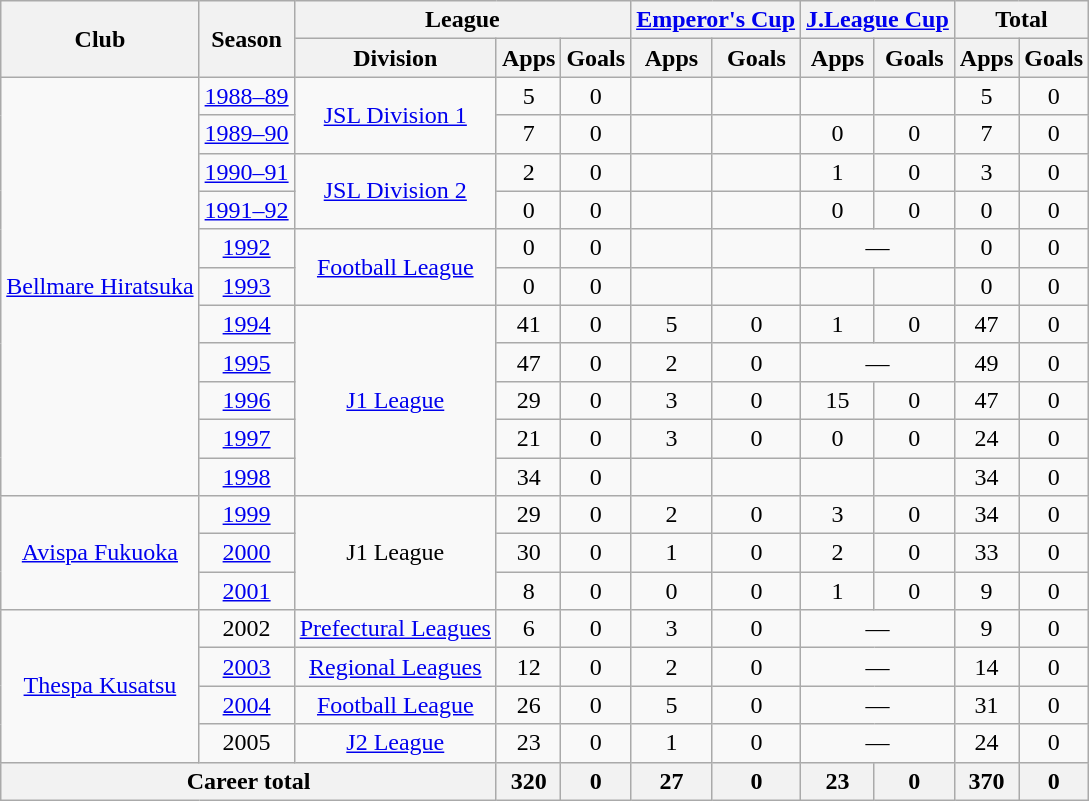<table class="wikitable" style="text-align:center">
<tr>
<th rowspan="2">Club</th>
<th rowspan="2">Season</th>
<th colspan="3">League</th>
<th colspan="2"><a href='#'>Emperor's Cup</a></th>
<th colspan="2"><a href='#'>J.League Cup</a></th>
<th colspan="2">Total</th>
</tr>
<tr>
<th>Division</th>
<th>Apps</th>
<th>Goals</th>
<th>Apps</th>
<th>Goals</th>
<th>Apps</th>
<th>Goals</th>
<th>Apps</th>
<th>Goals</th>
</tr>
<tr>
<td rowspan="11"><a href='#'>Bellmare Hiratsuka</a></td>
<td><a href='#'>1988–89</a></td>
<td rowspan="2"><a href='#'>JSL Division 1</a></td>
<td>5</td>
<td>0</td>
<td></td>
<td></td>
<td></td>
<td></td>
<td>5</td>
<td>0</td>
</tr>
<tr>
<td><a href='#'>1989–90</a></td>
<td>7</td>
<td>0</td>
<td></td>
<td></td>
<td>0</td>
<td>0</td>
<td>7</td>
<td>0</td>
</tr>
<tr>
<td><a href='#'>1990–91</a></td>
<td rowspan="2"><a href='#'>JSL Division 2</a></td>
<td>2</td>
<td>0</td>
<td></td>
<td></td>
<td>1</td>
<td>0</td>
<td>3</td>
<td>0</td>
</tr>
<tr>
<td><a href='#'>1991–92</a></td>
<td>0</td>
<td>0</td>
<td></td>
<td></td>
<td>0</td>
<td>0</td>
<td>0</td>
<td>0</td>
</tr>
<tr>
<td><a href='#'>1992</a></td>
<td rowspan="2"><a href='#'>Football League</a></td>
<td>0</td>
<td>0</td>
<td></td>
<td></td>
<td colspan="2">—</td>
<td>0</td>
<td>0</td>
</tr>
<tr>
<td><a href='#'>1993</a></td>
<td>0</td>
<td>0</td>
<td></td>
<td></td>
<td></td>
<td></td>
<td>0</td>
<td>0</td>
</tr>
<tr>
<td><a href='#'>1994</a></td>
<td rowspan="5"><a href='#'>J1 League</a></td>
<td>41</td>
<td>0</td>
<td>5</td>
<td>0</td>
<td>1</td>
<td>0</td>
<td>47</td>
<td>0</td>
</tr>
<tr>
<td><a href='#'>1995</a></td>
<td>47</td>
<td>0</td>
<td>2</td>
<td>0</td>
<td colspan="2">—</td>
<td>49</td>
<td>0</td>
</tr>
<tr>
<td><a href='#'>1996</a></td>
<td>29</td>
<td>0</td>
<td>3</td>
<td>0</td>
<td>15</td>
<td>0</td>
<td>47</td>
<td>0</td>
</tr>
<tr>
<td><a href='#'>1997</a></td>
<td>21</td>
<td>0</td>
<td>3</td>
<td>0</td>
<td>0</td>
<td>0</td>
<td>24</td>
<td>0</td>
</tr>
<tr>
<td><a href='#'>1998</a></td>
<td>34</td>
<td>0</td>
<td></td>
<td></td>
<td></td>
<td></td>
<td>34</td>
<td>0</td>
</tr>
<tr>
<td rowspan="3"><a href='#'>Avispa Fukuoka</a></td>
<td><a href='#'>1999</a></td>
<td rowspan="3">J1 League</td>
<td>29</td>
<td>0</td>
<td>2</td>
<td>0</td>
<td>3</td>
<td>0</td>
<td>34</td>
<td>0</td>
</tr>
<tr>
<td><a href='#'>2000</a></td>
<td>30</td>
<td>0</td>
<td>1</td>
<td>0</td>
<td>2</td>
<td>0</td>
<td>33</td>
<td>0</td>
</tr>
<tr>
<td><a href='#'>2001</a></td>
<td>8</td>
<td>0</td>
<td>0</td>
<td>0</td>
<td>1</td>
<td>0</td>
<td>9</td>
<td>0</td>
</tr>
<tr>
<td rowspan="4"><a href='#'>Thespa Kusatsu</a></td>
<td>2002</td>
<td><a href='#'>Prefectural Leagues</a></td>
<td>6</td>
<td>0</td>
<td>3</td>
<td>0</td>
<td colspan="2">—</td>
<td>9</td>
<td>0</td>
</tr>
<tr>
<td><a href='#'>2003</a></td>
<td><a href='#'>Regional Leagues</a></td>
<td>12</td>
<td>0</td>
<td>2</td>
<td>0</td>
<td colspan="2">—</td>
<td>14</td>
<td>0</td>
</tr>
<tr>
<td><a href='#'>2004</a></td>
<td><a href='#'>Football League</a></td>
<td>26</td>
<td>0</td>
<td>5</td>
<td>0</td>
<td colspan="2">—</td>
<td>31</td>
<td>0</td>
</tr>
<tr>
<td>2005</td>
<td><a href='#'>J2 League</a></td>
<td>23</td>
<td>0</td>
<td>1</td>
<td>0</td>
<td colspan="2">—</td>
<td>24</td>
<td>0</td>
</tr>
<tr>
<th colspan="3">Career total</th>
<th>320</th>
<th>0</th>
<th>27</th>
<th>0</th>
<th>23</th>
<th>0</th>
<th>370</th>
<th>0</th>
</tr>
</table>
